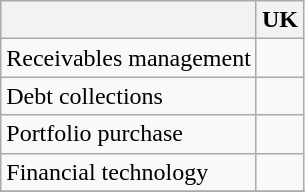<table class="wikitable">
<tr>
<th></th>
<th>UK</th>
</tr>
<tr>
<td>Receivables management</td>
<td></td>
</tr>
<tr>
<td>Debt collections</td>
<td></td>
</tr>
<tr>
<td>Portfolio purchase</td>
<td></td>
</tr>
<tr>
<td>Financial technology</td>
<td></td>
</tr>
<tr>
</tr>
</table>
